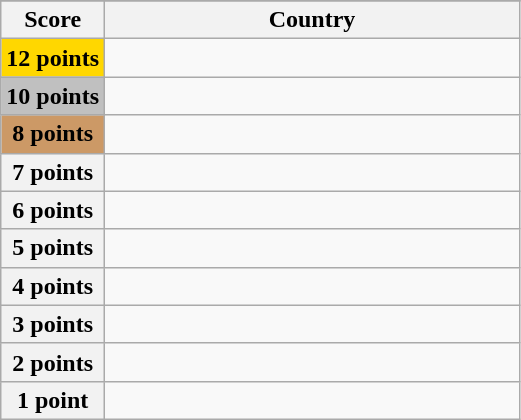<table class="wikitable">
<tr>
</tr>
<tr>
<th scope="col" width="20%">Score</th>
<th scope="col">Country</th>
</tr>
<tr>
<th scope="row" style="background:gold">12 points</th>
<td></td>
</tr>
<tr>
<th scope="row" style="background:silver">10 points</th>
<td></td>
</tr>
<tr>
<th scope="row" style="background:#CC9966">8 points</th>
<td></td>
</tr>
<tr>
<th scope="row">7 points</th>
<td></td>
</tr>
<tr>
<th scope="row">6 points</th>
<td></td>
</tr>
<tr>
<th scope="row">5 points</th>
<td></td>
</tr>
<tr>
<th scope="row">4 points</th>
<td></td>
</tr>
<tr>
<th scope="row">3 points</th>
<td></td>
</tr>
<tr>
<th scope="row">2 points</th>
<td></td>
</tr>
<tr>
<th scope="row">1 point</th>
<td></td>
</tr>
</table>
